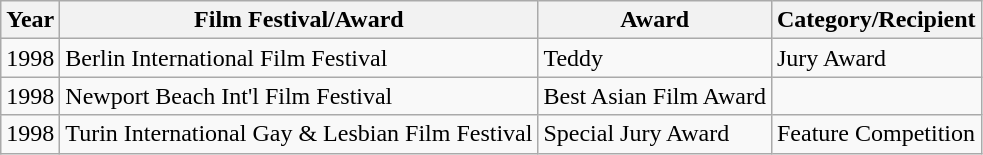<table class=wikitable>
<tr>
<th>Year</th>
<th>Film Festival/Award</th>
<th>Award</th>
<th>Category/Recipient</th>
</tr>
<tr>
<td>1998</td>
<td>Berlin International Film Festival</td>
<td>Teddy</td>
<td>Jury Award</td>
</tr>
<tr>
<td>1998</td>
<td>Newport Beach Int'l Film Festival</td>
<td>Best Asian Film Award</td>
<td></td>
</tr>
<tr>
<td>1998</td>
<td>Turin International Gay & Lesbian Film Festival</td>
<td>Special Jury Award</td>
<td>Feature Competition</td>
</tr>
</table>
